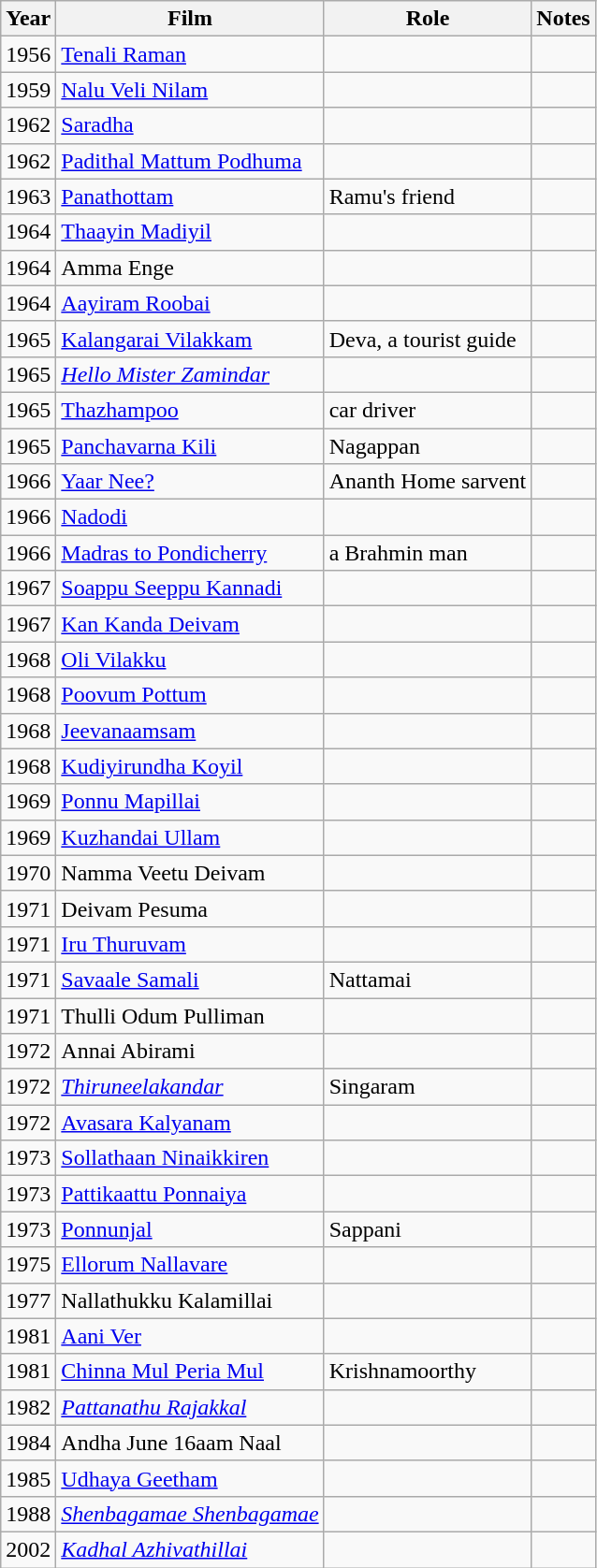<table class="wikitable sortable">
<tr>
<th>Year</th>
<th>Film</th>
<th>Role</th>
<th>Notes</th>
</tr>
<tr>
<td>1956</td>
<td><a href='#'>Tenali Raman</a></td>
<td></td>
<td></td>
</tr>
<tr>
<td>1959</td>
<td><a href='#'>Nalu Veli Nilam</a></td>
<td></td>
<td></td>
</tr>
<tr>
<td>1962</td>
<td><a href='#'>Saradha</a></td>
<td></td>
<td></td>
</tr>
<tr>
<td>1962</td>
<td><a href='#'>Padithal Mattum Podhuma</a></td>
<td></td>
<td></td>
</tr>
<tr>
<td>1963</td>
<td><a href='#'>Panathottam</a></td>
<td>Ramu's friend</td>
<td></td>
</tr>
<tr>
<td>1964</td>
<td><a href='#'>Thaayin Madiyil</a></td>
<td></td>
<td></td>
</tr>
<tr>
<td>1964</td>
<td>Amma Enge</td>
<td></td>
<td></td>
</tr>
<tr>
<td>1964</td>
<td><a href='#'>Aayiram Roobai</a></td>
<td></td>
<td></td>
</tr>
<tr>
<td>1965</td>
<td><a href='#'>Kalangarai Vilakkam</a></td>
<td>Deva, a tourist guide</td>
<td></td>
</tr>
<tr>
<td>1965</td>
<td><em><a href='#'>Hello Mister Zamindar</a></em></td>
<td></td>
<td></td>
</tr>
<tr>
<td>1965</td>
<td><a href='#'>Thazhampoo</a></td>
<td>car driver</td>
<td></td>
</tr>
<tr>
<td>1965</td>
<td><a href='#'>Panchavarna Kili</a></td>
<td>Nagappan</td>
<td></td>
</tr>
<tr>
<td>1966</td>
<td><a href='#'>Yaar Nee?</a></td>
<td>Ananth Home sarvent</td>
<td></td>
</tr>
<tr>
<td>1966</td>
<td><a href='#'>Nadodi</a></td>
<td></td>
<td></td>
</tr>
<tr>
<td>1966</td>
<td><a href='#'>Madras to Pondicherry</a></td>
<td>a Brahmin man</td>
<td></td>
</tr>
<tr>
<td>1967</td>
<td><a href='#'>Soappu Seeppu Kannadi</a></td>
<td></td>
<td></td>
</tr>
<tr>
<td>1967</td>
<td><a href='#'>Kan Kanda Deivam</a></td>
<td></td>
<td></td>
</tr>
<tr>
<td>1968</td>
<td><a href='#'>Oli Vilakku</a></td>
<td></td>
<td></td>
</tr>
<tr>
<td>1968</td>
<td><a href='#'>Poovum Pottum</a></td>
<td></td>
<td></td>
</tr>
<tr>
<td>1968</td>
<td><a href='#'>Jeevanaamsam</a></td>
<td></td>
<td></td>
</tr>
<tr>
<td>1968</td>
<td><a href='#'>Kudiyirundha Koyil</a></td>
<td></td>
<td></td>
</tr>
<tr>
<td>1969</td>
<td><a href='#'>Ponnu Mapillai</a></td>
<td></td>
<td></td>
</tr>
<tr>
<td>1969</td>
<td><a href='#'>Kuzhandai Ullam</a></td>
<td></td>
<td></td>
</tr>
<tr>
<td>1970</td>
<td>Namma Veetu Deivam</td>
<td></td>
<td></td>
</tr>
<tr>
<td>1971</td>
<td>Deivam Pesuma</td>
<td></td>
<td></td>
</tr>
<tr>
<td>1971</td>
<td><a href='#'>Iru Thuruvam</a></td>
<td></td>
<td></td>
</tr>
<tr>
<td>1971</td>
<td><a href='#'>Savaale Samali</a></td>
<td>Nattamai</td>
<td></td>
</tr>
<tr>
<td>1971</td>
<td>Thulli Odum Pulliman</td>
<td></td>
<td></td>
</tr>
<tr>
<td>1972</td>
<td>Annai Abirami</td>
<td></td>
<td></td>
</tr>
<tr>
<td>1972</td>
<td><em><a href='#'>Thiruneelakandar</a></em></td>
<td>Singaram</td>
<td></td>
</tr>
<tr>
<td>1972</td>
<td><a href='#'>Avasara Kalyanam</a></td>
<td></td>
<td></td>
</tr>
<tr>
<td>1973</td>
<td><a href='#'>Sollathaan Ninaikkiren</a></td>
<td></td>
<td></td>
</tr>
<tr>
<td>1973</td>
<td><a href='#'>Pattikaattu Ponnaiya</a></td>
<td></td>
<td></td>
</tr>
<tr>
<td>1973</td>
<td><a href='#'>Ponnunjal</a></td>
<td>Sappani</td>
<td></td>
</tr>
<tr>
<td>1975</td>
<td><a href='#'>Ellorum Nallavare</a></td>
<td></td>
<td></td>
</tr>
<tr>
<td>1977</td>
<td>Nallathukku Kalamillai</td>
<td></td>
<td></td>
</tr>
<tr>
<td>1981</td>
<td><a href='#'>Aani Ver</a></td>
<td></td>
<td></td>
</tr>
<tr>
<td>1981</td>
<td><a href='#'>Chinna Mul Peria Mul</a></td>
<td>Krishnamoorthy</td>
<td></td>
</tr>
<tr>
<td>1982</td>
<td><em><a href='#'>Pattanathu Rajakkal</a></em></td>
<td></td>
<td></td>
</tr>
<tr>
<td>1984</td>
<td>Andha June 16aam Naal</td>
<td></td>
<td></td>
</tr>
<tr>
<td>1985</td>
<td><a href='#'>Udhaya Geetham</a></td>
<td></td>
<td></td>
</tr>
<tr>
<td>1988</td>
<td><em><a href='#'>Shenbagamae Shenbagamae</a></em></td>
<td></td>
<td></td>
</tr>
<tr>
<td>2002</td>
<td><em><a href='#'>Kadhal Azhivathillai</a></em></td>
<td></td>
<td></td>
</tr>
</table>
